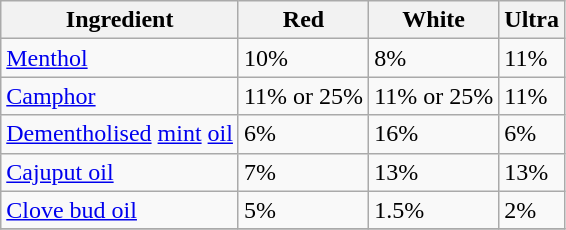<table class="wikitable sortable">
<tr>
<th>Ingredient</th>
<th>Red</th>
<th>White</th>
<th>Ultra</th>
</tr>
<tr>
<td><a href='#'>Menthol</a></td>
<td>10%</td>
<td>8%</td>
<td>11% </td>
</tr>
<tr>
<td><a href='#'>Camphor</a></td>
<td>11% or 25%</td>
<td>11% or 25%</td>
<td>11% </td>
</tr>
<tr>
<td><a href='#'>Dementholised</a> <a href='#'>mint</a> <a href='#'>oil</a></td>
<td>6%</td>
<td>16%</td>
<td>6%</td>
</tr>
<tr>
<td><a href='#'>Cajuput oil</a></td>
<td>7%</td>
<td>13%</td>
<td>13%</td>
</tr>
<tr>
<td><a href='#'>Clove bud oil</a></td>
<td>5%</td>
<td>1.5%</td>
<td>2%</td>
</tr>
<tr>
</tr>
</table>
